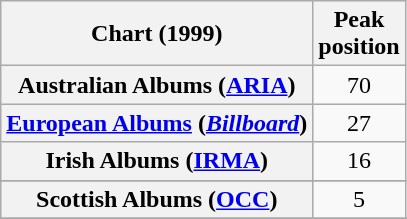<table class="wikitable sortable plainrowheaders">
<tr>
<th>Chart (1999)</th>
<th>Peak<br>position</th>
</tr>
<tr>
<th scope="row">Australian Albums (<a href='#'>ARIA</a>)</th>
<td align="center">70</td>
</tr>
<tr>
<th scope="row"><a href='#'>European Albums</a> (<em><a href='#'>Billboard</a></em>)</th>
<td align="center">27</td>
</tr>
<tr>
<th scope="row">Irish Albums (<a href='#'>IRMA</a>)</th>
<td align="center">16</td>
</tr>
<tr>
</tr>
<tr>
<th scope="row">Scottish Albums (<a href='#'>OCC</a>)</th>
<td align="center">5</td>
</tr>
<tr>
</tr>
<tr>
</tr>
</table>
